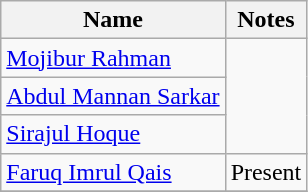<table class="wikitable">
<tr>
<th>Name</th>
<th>Notes</th>
</tr>
<tr>
<td><a href='#'>Mojibur Rahman</a></td>
</tr>
<tr>
<td><a href='#'>Abdul Mannan Sarkar</a></td>
</tr>
<tr>
<td><a href='#'>Sirajul Hoque</a></td>
</tr>
<tr>
<td><a href='#'>Faruq Imrul Qais</a></td>
<td>Present</td>
</tr>
<tr>
</tr>
</table>
